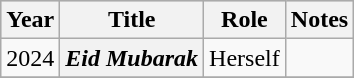<table class="wikitable sortable plainrowheaders">
<tr style="background:#ccc; text-align:center;">
<th scope="col">Year</th>
<th scope="col">Title</th>
<th scope="col">Role</th>
<th scope="col">Notes</th>
</tr>
<tr>
<td>2024</td>
<th scope="row"><em>Eid Mubarak</em></th>
<td>Herself</td>
<td></td>
</tr>
<tr>
</tr>
</table>
